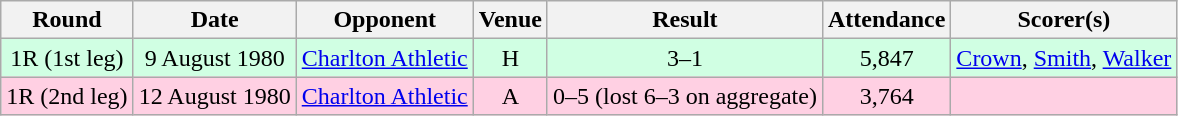<table class="wikitable sortable" style="text-align:center;">
<tr>
<th>Round</th>
<th>Date</th>
<th>Opponent</th>
<th>Venue</th>
<th>Result</th>
<th>Attendance</th>
<th>Scorer(s)</th>
</tr>
<tr style="background:#d0ffe3;">
<td>1R (1st leg)</td>
<td>9 August 1980</td>
<td><a href='#'>Charlton Athletic</a></td>
<td>H</td>
<td>3–1</td>
<td>5,847</td>
<td><a href='#'>Crown</a>, <a href='#'>Smith</a>, <a href='#'>Walker</a></td>
</tr>
<tr style="background:#ffd0e3;">
<td>1R (2nd leg)</td>
<td>12 August 1980</td>
<td><a href='#'>Charlton Athletic</a></td>
<td>A</td>
<td>0–5 (lost 6–3 on aggregate)</td>
<td>3,764</td>
<td></td>
</tr>
</table>
